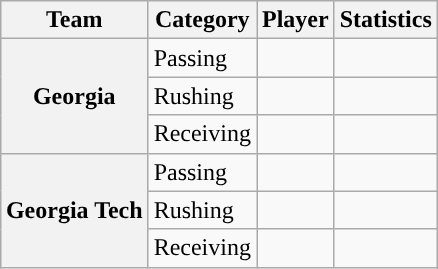<table class="wikitable" style="float:right">
<tr>
<th>Team</th>
<th>Category</th>
<th>Player</th>
<th>Statistics</th>
</tr>
<tr>
<th rowspan=3>Georgia</th>
<td>Passing</td>
<td></td>
<td></td>
</tr>
<tr>
<td>Rushing</td>
<td></td>
<td></td>
</tr>
<tr>
<td>Receiving</td>
<td></td>
<td></td>
</tr>
<tr>
<th rowspan=3>Georgia Tech</th>
<td>Passing</td>
<td></td>
<td></td>
</tr>
<tr>
<td>Rushing</td>
<td></td>
<td></td>
</tr>
<tr>
<td>Receiving</td>
<td></td>
<td></td>
</tr>
</table>
